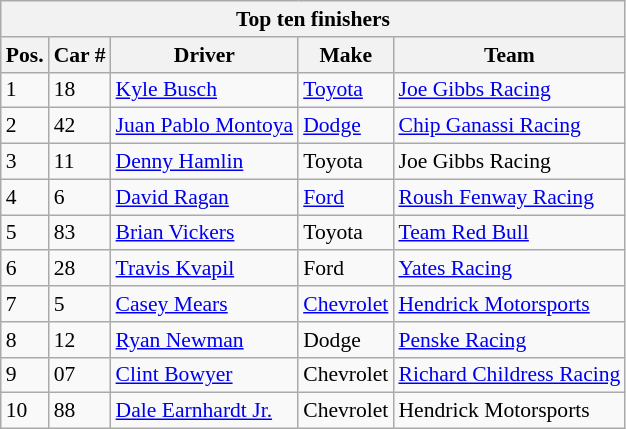<table class="wikitable" style="font-size: 90%;">
<tr>
<th colspan=9>Top ten finishers</th>
</tr>
<tr>
<th>Pos.</th>
<th>Car #</th>
<th>Driver</th>
<th>Make</th>
<th>Team</th>
</tr>
<tr>
<td>1</td>
<td>18</td>
<td><a href='#'>Kyle Busch</a></td>
<td><a href='#'>Toyota</a></td>
<td><a href='#'>Joe Gibbs Racing</a></td>
</tr>
<tr>
<td>2</td>
<td>42</td>
<td><a href='#'>Juan Pablo Montoya</a></td>
<td><a href='#'>Dodge</a></td>
<td><a href='#'>Chip Ganassi Racing</a></td>
</tr>
<tr>
<td>3</td>
<td>11</td>
<td><a href='#'>Denny Hamlin</a></td>
<td>Toyota</td>
<td>Joe Gibbs Racing</td>
</tr>
<tr>
<td>4</td>
<td>6</td>
<td><a href='#'>David Ragan</a></td>
<td><a href='#'>Ford</a></td>
<td><a href='#'>Roush Fenway Racing</a></td>
</tr>
<tr>
<td>5</td>
<td>83</td>
<td><a href='#'>Brian Vickers</a></td>
<td>Toyota</td>
<td><a href='#'>Team Red Bull</a></td>
</tr>
<tr>
<td>6</td>
<td>28</td>
<td><a href='#'>Travis Kvapil</a></td>
<td>Ford</td>
<td><a href='#'>Yates Racing</a></td>
</tr>
<tr>
<td>7</td>
<td>5</td>
<td><a href='#'>Casey Mears</a></td>
<td><a href='#'>Chevrolet</a></td>
<td><a href='#'>Hendrick Motorsports</a></td>
</tr>
<tr>
<td>8</td>
<td>12</td>
<td><a href='#'>Ryan Newman</a></td>
<td>Dodge</td>
<td><a href='#'>Penske Racing</a></td>
</tr>
<tr>
<td>9</td>
<td>07</td>
<td><a href='#'>Clint Bowyer</a></td>
<td>Chevrolet</td>
<td><a href='#'>Richard Childress Racing</a></td>
</tr>
<tr>
<td>10</td>
<td>88</td>
<td><a href='#'>Dale Earnhardt Jr.</a></td>
<td>Chevrolet</td>
<td>Hendrick Motorsports</td>
</tr>
</table>
